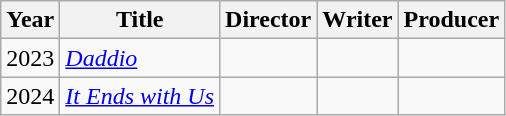<table class="wikitable">
<tr>
<th>Year</th>
<th>Title</th>
<th>Director</th>
<th>Writer</th>
<th>Producer</th>
</tr>
<tr>
<td>2023</td>
<td><em><a href='#'>Daddio</a></em></td>
<td></td>
<td></td>
<td></td>
</tr>
<tr>
<td>2024</td>
<td><em><a href='#'>It Ends with Us</a></em></td>
<td></td>
<td></td>
<td></td>
</tr>
</table>
